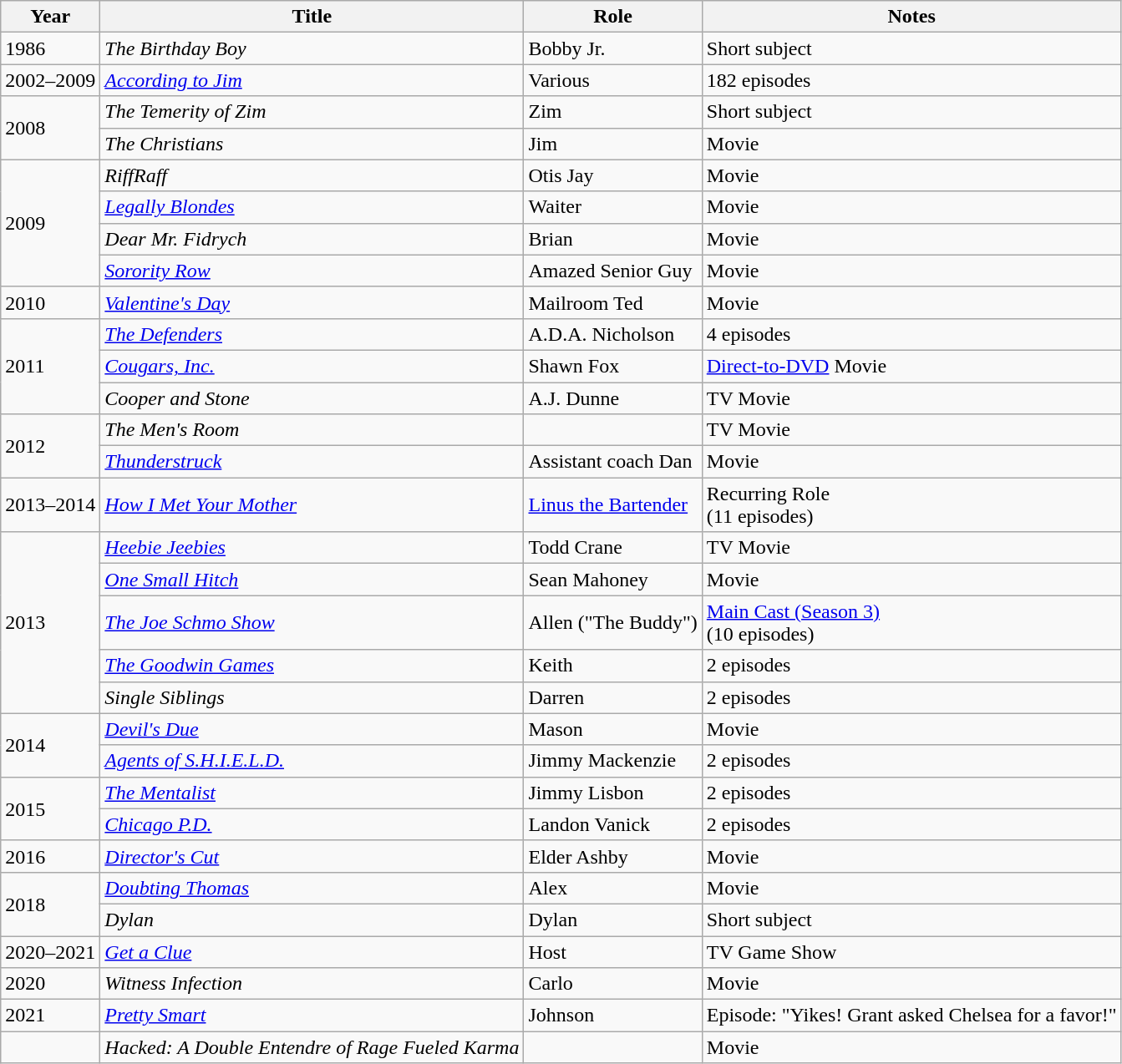<table class="wikitable sortable">
<tr>
<th>Year</th>
<th>Title</th>
<th>Role</th>
<th class = "unsortable">Notes</th>
</tr>
<tr>
<td>1986</td>
<td data-sort-value="Birthday Boy, The"><em>The Birthday Boy</em></td>
<td>Bobby Jr.</td>
<td>Short subject</td>
</tr>
<tr>
<td>2002–2009</td>
<td><em><a href='#'>According to Jim</a></em></td>
<td>Various</td>
<td>182 episodes</td>
</tr>
<tr>
<td rowspan=2>2008</td>
<td data-sort-value="Temerity of Zim, The"><em>The Temerity of Zim</em></td>
<td>Zim</td>
<td>Short subject</td>
</tr>
<tr>
<td data-sort-value="Christians, The"><em>The Christians</em></td>
<td>Jim</td>
<td>Movie</td>
</tr>
<tr>
<td rowspan=4>2009</td>
<td><em>RiffRaff</em></td>
<td>Otis Jay</td>
<td>Movie</td>
</tr>
<tr>
<td><em><a href='#'>Legally Blondes</a></em></td>
<td>Waiter</td>
<td>Movie</td>
</tr>
<tr>
<td><em>Dear Mr. Fidrych</em></td>
<td>Brian</td>
<td>Movie</td>
</tr>
<tr>
<td><em><a href='#'>Sorority Row</a></em></td>
<td>Amazed Senior Guy</td>
<td>Movie</td>
</tr>
<tr>
<td>2010</td>
<td><em><a href='#'>Valentine's Day</a></em></td>
<td>Mailroom Ted</td>
<td>Movie</td>
</tr>
<tr>
<td rowspan=3>2011</td>
<td data-sort-value="Defenders, The"><em><a href='#'>The Defenders</a></em></td>
<td>A.D.A. Nicholson</td>
<td>4 episodes</td>
</tr>
<tr>
<td><em><a href='#'>Cougars, Inc.</a></em></td>
<td>Shawn Fox</td>
<td><a href='#'>Direct-to-DVD</a> Movie</td>
</tr>
<tr>
<td><em>Cooper and Stone</em></td>
<td>A.J. Dunne</td>
<td>TV Movie</td>
</tr>
<tr>
<td rowspan=2>2012</td>
<td data-sort-value="Men's Room, The"><em>The Men's Room</em></td>
<td></td>
<td>TV Movie</td>
</tr>
<tr>
<td><em><a href='#'>Thunderstruck</a></em></td>
<td>Assistant coach Dan</td>
<td>Movie</td>
</tr>
<tr>
<td>2013–2014</td>
<td><em><a href='#'>How I Met Your Mother</a></em></td>
<td><a href='#'>Linus the Bartender</a></td>
<td>Recurring Role<br>(11 episodes)</td>
</tr>
<tr>
<td rowspan=5>2013</td>
<td><em><a href='#'>Heebie Jeebies</a></em></td>
<td>Todd Crane</td>
<td>TV Movie</td>
</tr>
<tr>
<td><em><a href='#'>One Small Hitch</a></em></td>
<td>Sean Mahoney</td>
<td>Movie</td>
</tr>
<tr>
<td data-sort-value="Joe Schmo Show, The"><em><a href='#'>The Joe Schmo Show</a></em></td>
<td>Allen ("The Buddy")</td>
<td><a href='#'>Main Cast (Season 3)</a><br>(10 episodes)</td>
</tr>
<tr>
<td data-sort-value="Goodwin Games, The"><em><a href='#'>The Goodwin Games</a></em></td>
<td>Keith</td>
<td>2 episodes</td>
</tr>
<tr>
<td><em>Single Siblings</em></td>
<td>Darren</td>
<td>2 episodes</td>
</tr>
<tr>
<td rowspan=2>2014</td>
<td><em><a href='#'>Devil's Due</a></em></td>
<td>Mason</td>
<td>Movie</td>
</tr>
<tr>
<td><em><a href='#'>Agents of S.H.I.E.L.D.</a></em></td>
<td>Jimmy Mackenzie</td>
<td>2 episodes</td>
</tr>
<tr>
<td rowspan=2>2015</td>
<td data-sort-value="Mentalist, The"><em><a href='#'>The Mentalist</a></em></td>
<td>Jimmy Lisbon</td>
<td>2 episodes</td>
</tr>
<tr>
<td><em><a href='#'>Chicago P.D.</a></em></td>
<td>Landon Vanick</td>
<td>2 episodes</td>
</tr>
<tr>
<td>2016</td>
<td><em><a href='#'>Director's Cut</a></em></td>
<td>Elder Ashby</td>
<td>Movie</td>
</tr>
<tr>
<td rowspan=2>2018</td>
<td><em><a href='#'>Doubting Thomas</a></em></td>
<td>Alex</td>
<td>Movie</td>
</tr>
<tr>
<td><em>Dylan</em></td>
<td>Dylan</td>
<td>Short subject</td>
</tr>
<tr>
<td>2020–2021</td>
<td><em><a href='#'>Get a Clue</a></em></td>
<td>Host</td>
<td>TV Game Show</td>
</tr>
<tr>
<td>2020</td>
<td><em>Witness Infection</em></td>
<td>Carlo</td>
<td>Movie</td>
</tr>
<tr>
<td>2021</td>
<td><a href='#'><em>Pretty Smart</em></a></td>
<td>Johnson</td>
<td>Episode:  "Yikes! Grant asked Chelsea for a favor!"</td>
</tr>
<tr>
<td></td>
<td><em>Hacked: A Double Entendre of Rage Fueled Karma</em></td>
<td></td>
<td>Movie</td>
</tr>
</table>
